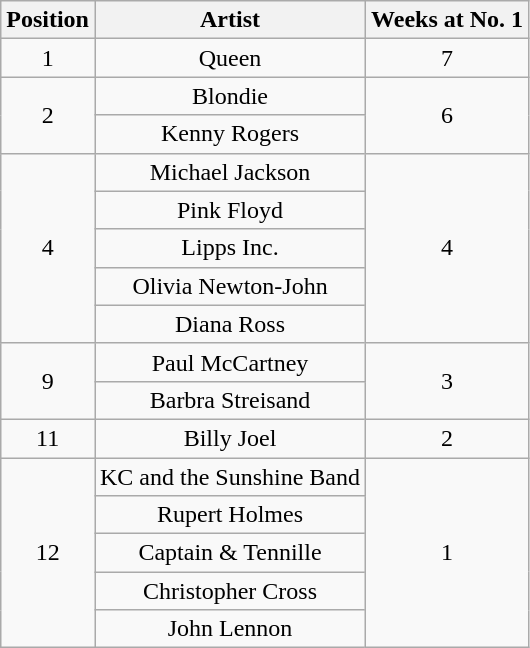<table class="wikitable plainrowheaders" style="text-align:center;">
<tr>
<th>Position</th>
<th>Artist</th>
<th>Weeks at No. 1</th>
</tr>
<tr>
<td>1</td>
<td>Queen</td>
<td>7</td>
</tr>
<tr>
<td rowspan=2>2</td>
<td>Blondie</td>
<td rowspan=2>6</td>
</tr>
<tr>
<td>Kenny Rogers</td>
</tr>
<tr>
<td rowspan=5>4</td>
<td>Michael Jackson</td>
<td rowspan=5>4</td>
</tr>
<tr>
<td>Pink Floyd</td>
</tr>
<tr>
<td>Lipps Inc.</td>
</tr>
<tr>
<td>Olivia Newton-John</td>
</tr>
<tr>
<td>Diana Ross</td>
</tr>
<tr>
<td rowspan=2>9</td>
<td>Paul McCartney</td>
<td rowspan=2>3</td>
</tr>
<tr>
<td>Barbra Streisand</td>
</tr>
<tr>
<td>11</td>
<td>Billy Joel</td>
<td>2</td>
</tr>
<tr>
<td rowspan=5>12</td>
<td>KC and the Sunshine Band</td>
<td rowspan=5>1</td>
</tr>
<tr>
<td>Rupert Holmes</td>
</tr>
<tr>
<td>Captain & Tennille</td>
</tr>
<tr>
<td>Christopher Cross</td>
</tr>
<tr>
<td>John Lennon</td>
</tr>
</table>
